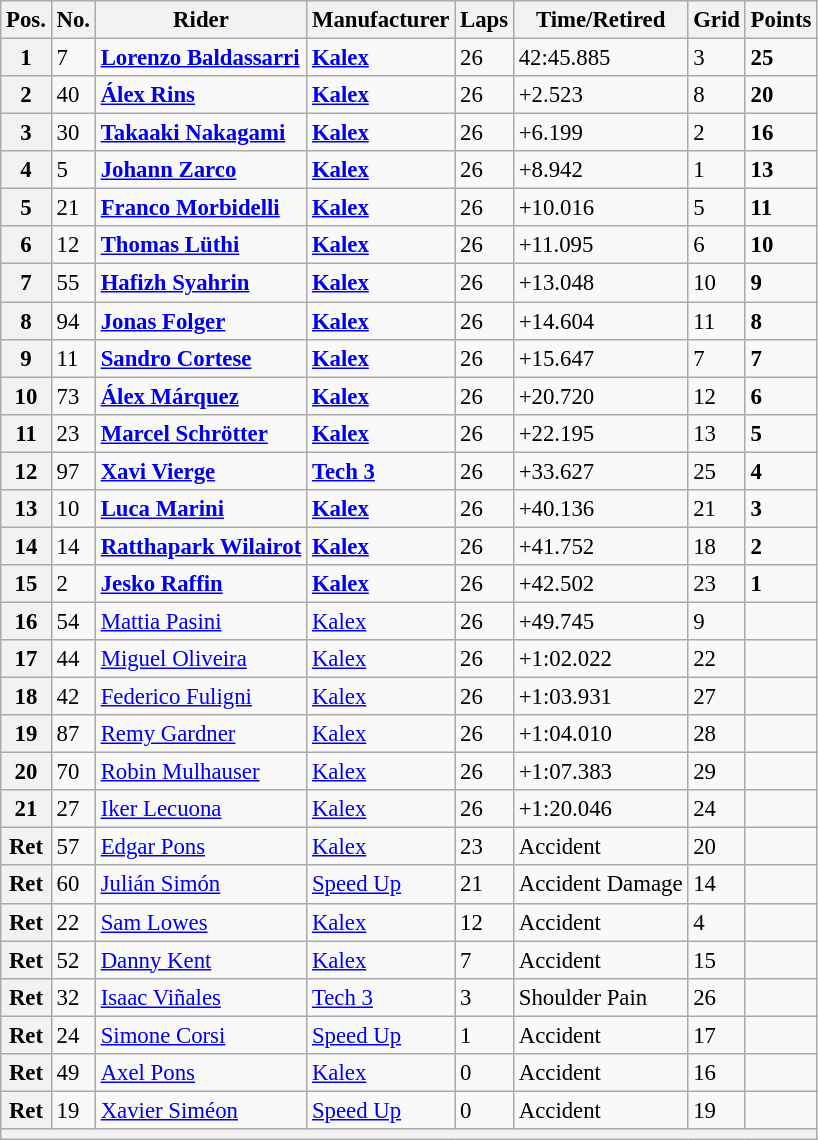<table class="wikitable" style="font-size: 95%;">
<tr>
<th>Pos.</th>
<th>No.</th>
<th>Rider</th>
<th>Manufacturer</th>
<th>Laps</th>
<th>Time/Retired</th>
<th>Grid</th>
<th>Points</th>
</tr>
<tr>
<th>1</th>
<td>7</td>
<td> <strong><a href='#'>Lorenzo Baldassarri</a></strong></td>
<td><strong><a href='#'>Kalex</a></strong></td>
<td>26</td>
<td>42:45.885</td>
<td>3</td>
<td><strong>25</strong></td>
</tr>
<tr>
<th>2</th>
<td>40</td>
<td> <strong><a href='#'>Álex Rins</a></strong></td>
<td><strong><a href='#'>Kalex</a></strong></td>
<td>26</td>
<td>+2.523</td>
<td>8</td>
<td><strong>20</strong></td>
</tr>
<tr>
<th>3</th>
<td>30</td>
<td> <strong><a href='#'>Takaaki Nakagami</a></strong></td>
<td><strong><a href='#'>Kalex</a></strong></td>
<td>26</td>
<td>+6.199</td>
<td>2</td>
<td><strong>16</strong></td>
</tr>
<tr>
<th>4</th>
<td>5</td>
<td> <strong><a href='#'>Johann Zarco</a></strong></td>
<td><strong><a href='#'>Kalex</a></strong></td>
<td>26</td>
<td>+8.942</td>
<td>1</td>
<td><strong>13</strong></td>
</tr>
<tr>
<th>5</th>
<td>21</td>
<td> <strong><a href='#'>Franco Morbidelli</a></strong></td>
<td><strong><a href='#'>Kalex</a></strong></td>
<td>26</td>
<td>+10.016</td>
<td>5</td>
<td><strong>11</strong></td>
</tr>
<tr>
<th>6</th>
<td>12</td>
<td> <strong><a href='#'>Thomas Lüthi</a></strong></td>
<td><strong><a href='#'>Kalex</a></strong></td>
<td>26</td>
<td>+11.095</td>
<td>6</td>
<td><strong>10</strong></td>
</tr>
<tr>
<th>7</th>
<td>55</td>
<td> <strong><a href='#'>Hafizh Syahrin</a></strong></td>
<td><strong><a href='#'>Kalex</a></strong></td>
<td>26</td>
<td>+13.048</td>
<td>10</td>
<td><strong>9</strong></td>
</tr>
<tr>
<th>8</th>
<td>94</td>
<td> <strong><a href='#'>Jonas Folger</a></strong></td>
<td><strong><a href='#'>Kalex</a></strong></td>
<td>26</td>
<td>+14.604</td>
<td>11</td>
<td><strong>8</strong></td>
</tr>
<tr>
<th>9</th>
<td>11</td>
<td> <strong><a href='#'>Sandro Cortese</a></strong></td>
<td><strong><a href='#'>Kalex</a></strong></td>
<td>26</td>
<td>+15.647</td>
<td>7</td>
<td><strong>7</strong></td>
</tr>
<tr>
<th>10</th>
<td>73</td>
<td> <strong><a href='#'>Álex Márquez</a></strong></td>
<td><strong><a href='#'>Kalex</a></strong></td>
<td>26</td>
<td>+20.720</td>
<td>12</td>
<td><strong>6</strong></td>
</tr>
<tr>
<th>11</th>
<td>23</td>
<td> <strong><a href='#'>Marcel Schrötter</a></strong></td>
<td><strong><a href='#'>Kalex</a></strong></td>
<td>26</td>
<td>+22.195</td>
<td>13</td>
<td><strong>5</strong></td>
</tr>
<tr>
<th>12</th>
<td>97</td>
<td> <strong><a href='#'>Xavi Vierge</a></strong></td>
<td><strong><a href='#'>Tech 3</a></strong></td>
<td>26</td>
<td>+33.627</td>
<td>25</td>
<td><strong>4</strong></td>
</tr>
<tr>
<th>13</th>
<td>10</td>
<td> <strong><a href='#'>Luca Marini</a></strong></td>
<td><strong><a href='#'>Kalex</a></strong></td>
<td>26</td>
<td>+40.136</td>
<td>21</td>
<td><strong>3</strong></td>
</tr>
<tr>
<th>14</th>
<td>14</td>
<td> <strong><a href='#'>Ratthapark Wilairot</a></strong></td>
<td><strong><a href='#'>Kalex</a></strong></td>
<td>26</td>
<td>+41.752</td>
<td>18</td>
<td><strong>2</strong></td>
</tr>
<tr>
<th>15</th>
<td>2</td>
<td> <strong><a href='#'>Jesko Raffin</a></strong></td>
<td><strong><a href='#'>Kalex</a></strong></td>
<td>26</td>
<td>+42.502</td>
<td>23</td>
<td><strong>1</strong></td>
</tr>
<tr>
<th>16</th>
<td>54</td>
<td> <a href='#'>Mattia Pasini</a></td>
<td><a href='#'>Kalex</a></td>
<td>26</td>
<td>+49.745</td>
<td>9</td>
<td></td>
</tr>
<tr>
<th>17</th>
<td>44</td>
<td> <a href='#'>Miguel Oliveira</a></td>
<td><a href='#'>Kalex</a></td>
<td>26</td>
<td>+1:02.022</td>
<td>22</td>
<td></td>
</tr>
<tr>
<th>18</th>
<td>42</td>
<td> <a href='#'>Federico Fuligni</a></td>
<td><a href='#'>Kalex</a></td>
<td>26</td>
<td>+1:03.931</td>
<td>27</td>
<td></td>
</tr>
<tr>
<th>19</th>
<td>87</td>
<td> <a href='#'>Remy Gardner</a></td>
<td><a href='#'>Kalex</a></td>
<td>26</td>
<td>+1:04.010</td>
<td>28</td>
<td></td>
</tr>
<tr>
<th>20</th>
<td>70</td>
<td> <a href='#'>Robin Mulhauser</a></td>
<td><a href='#'>Kalex</a></td>
<td>26</td>
<td>+1:07.383</td>
<td>29</td>
<td></td>
</tr>
<tr>
<th>21</th>
<td>27</td>
<td> <a href='#'>Iker Lecuona</a></td>
<td><a href='#'>Kalex</a></td>
<td>26</td>
<td>+1:20.046</td>
<td>24</td>
<td></td>
</tr>
<tr>
<th>Ret</th>
<td>57</td>
<td> <a href='#'>Edgar Pons</a></td>
<td><a href='#'>Kalex</a></td>
<td>23</td>
<td>Accident</td>
<td>20</td>
<td></td>
</tr>
<tr>
<th>Ret</th>
<td>60</td>
<td> <a href='#'>Julián Simón</a></td>
<td><a href='#'>Speed Up</a></td>
<td>21</td>
<td>Accident Damage</td>
<td>14</td>
<td></td>
</tr>
<tr>
<th>Ret</th>
<td>22</td>
<td> <a href='#'>Sam Lowes</a></td>
<td><a href='#'>Kalex</a></td>
<td>12</td>
<td>Accident</td>
<td>4</td>
<td></td>
</tr>
<tr>
<th>Ret</th>
<td>52</td>
<td> <a href='#'>Danny Kent</a></td>
<td><a href='#'>Kalex</a></td>
<td>7</td>
<td>Accident</td>
<td>15</td>
<td></td>
</tr>
<tr>
<th>Ret</th>
<td>32</td>
<td> <a href='#'>Isaac Viñales</a></td>
<td><a href='#'>Tech 3</a></td>
<td>3</td>
<td>Shoulder Pain</td>
<td>26</td>
<td></td>
</tr>
<tr>
<th>Ret</th>
<td>24</td>
<td> <a href='#'>Simone Corsi</a></td>
<td><a href='#'>Speed Up</a></td>
<td>1</td>
<td>Accident</td>
<td>17</td>
<td></td>
</tr>
<tr>
<th>Ret</th>
<td>49</td>
<td> <a href='#'>Axel Pons</a></td>
<td><a href='#'>Kalex</a></td>
<td>0</td>
<td>Accident</td>
<td>16</td>
<td></td>
</tr>
<tr>
<th>Ret</th>
<td>19</td>
<td> <a href='#'>Xavier Siméon</a></td>
<td><a href='#'>Speed Up</a></td>
<td>0</td>
<td>Accident</td>
<td>19</td>
<td></td>
</tr>
<tr>
<th colspan=8></th>
</tr>
</table>
